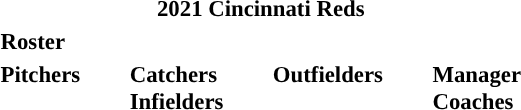<table class="toccolours" style="font-size: 95%;">
<tr>
<th colspan="10">2021 Cincinnati Reds</th>
</tr>
<tr>
<td colspan="10"><strong>Roster</strong></td>
</tr>
<tr>
<td valign="top"><strong>Pitchers</strong><br>






























</td>
<td width="25px"></td>
<td valign="top"><strong>Catchers</strong><br>

<strong>Infielders</strong>









</td>
<td width="25px"></td>
<td valign="top"><strong>Outfielders</strong><br>









</td>
<td width="25px"></td>
<td valign="top"><strong>Manager</strong><br>
<strong>Coaches</strong>
 
 
 
 
 
 
 
 
 
 
  
  
 </td>
</tr>
</table>
